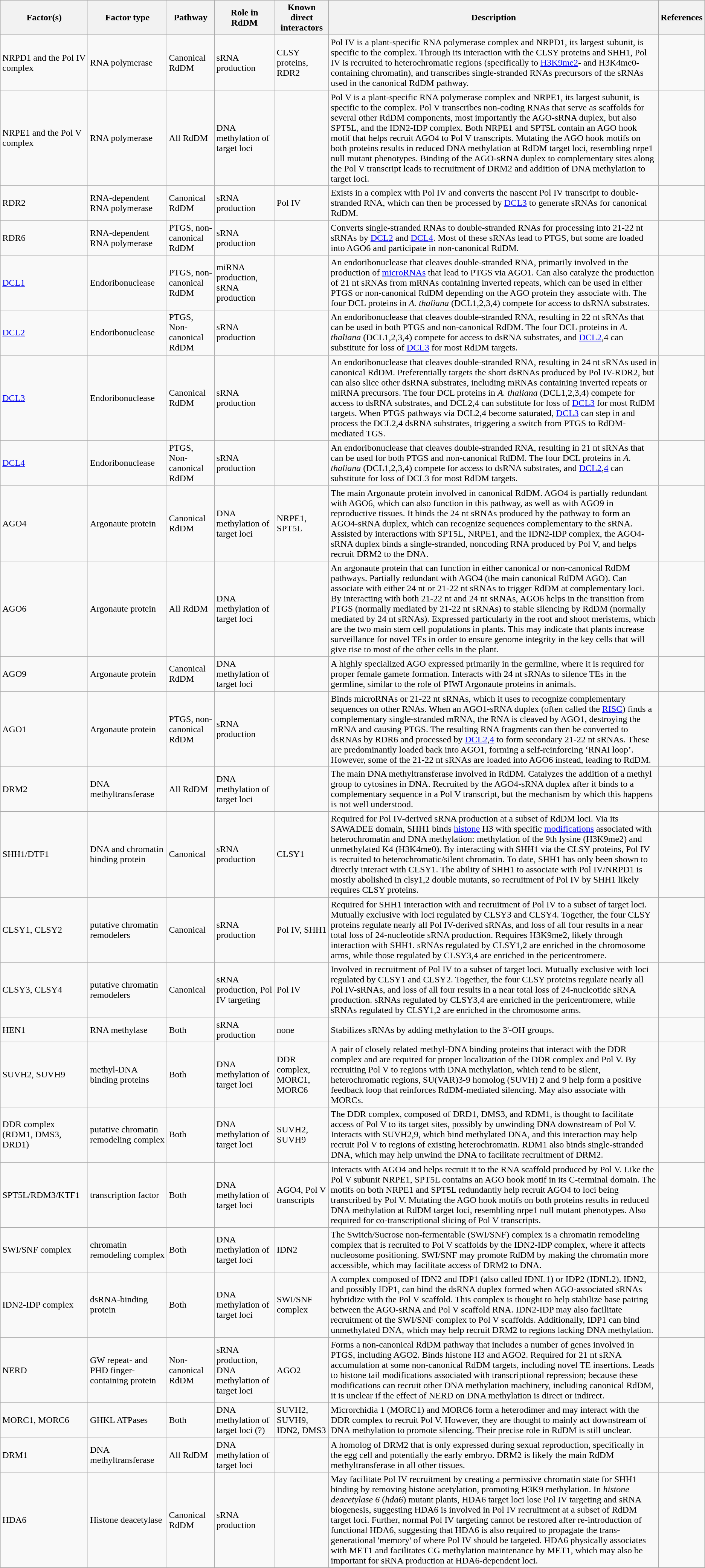<table class="wikitable sortable mw-collapsible mw-collapsed" style="min-width:500px">
<tr>
<th>Factor(s)</th>
<th>Factor type</th>
<th>Pathway</th>
<th>Role in RdDM</th>
<th>Known direct interactors</th>
<th>Description</th>
<th>References</th>
</tr>
<tr>
<td>NRPD1 and the Pol IV complex</td>
<td>RNA polymerase</td>
<td>Canonical RdDM</td>
<td>sRNA production</td>
<td>CLSY proteins, RDR2</td>
<td>Pol IV is a plant-specific RNA polymerase complex and NRPD1, its largest subunit, is specific to the complex. Through its interaction with the CLSY proteins and SHH1, Pol IV is recruited to heterochromatic regions (specifically to <a href='#'>H3K9me2</a>- and H3K4me0-containing chromatin), and transcribes single-stranded RNAs precursors of the sRNAs used in the canonical RdDM pathway.</td>
<td></td>
</tr>
<tr>
<td>NRPE1 and the Pol V complex</td>
<td>RNA polymerase</td>
<td>All RdDM</td>
<td>DNA methylation of target loci</td>
<td></td>
<td>Pol V is a plant-specific RNA polymerase complex and NRPE1, its largest subunit, is specific to the complex. Pol V transcribes non-coding RNAs that serve as scaffolds for several other RdDM components, most importantly the AGO-sRNA duplex, but also SPT5L, and the IDN2-IDP complex. Both NRPE1 and SPT5L contain an AGO hook motif that helps recruit AGO4 to Pol V transcripts. Mutating the AGO hook motifs on both proteins results in reduced DNA methylation at RdDM target loci, resembling nrpe1 null mutant phenotypes. Binding of the AGO-sRNA duplex to complementary sites along the Pol V transcript leads to recruitment of DRM2 and addition of DNA methylation to target loci.</td>
<td></td>
</tr>
<tr>
<td>RDR2</td>
<td>RNA-dependent RNA polymerase</td>
<td>Canonical RdDM</td>
<td>sRNA production</td>
<td>Pol IV</td>
<td>Exists in a complex with Pol IV and converts the nascent Pol IV transcript to double-stranded RNA, which can then be processed by <a href='#'>DCL3</a> to generate sRNAs for canonical RdDM.</td>
<td></td>
</tr>
<tr>
<td>RDR6</td>
<td>RNA-dependent RNA polymerase</td>
<td>PTGS, non-canonical RdDM</td>
<td>sRNA production</td>
<td></td>
<td>Converts single-stranded RNAs to double-stranded RNAs for processing into 21-22 nt sRNAs by <a href='#'>DCL2</a> and <a href='#'>DCL4</a>. Most of these sRNAs lead to PTGS, but some are loaded into AGO6 and participate in non-canonical RdDM.</td>
<td></td>
</tr>
<tr>
<td><a href='#'>DCL1</a></td>
<td>Endoribonuclease</td>
<td>PTGS, non-canonical RdDM</td>
<td>miRNA production, sRNA production</td>
<td></td>
<td>An endoribonuclease that cleaves double-stranded RNA, primarily involved in the production of <a href='#'>microRNAs</a> that lead to PTGS via AGO1. Can also catalyze the production of 21 nt sRNAs from mRNAs containing inverted repeats, which can be used in either PTGS or non-canonical RdDM depending on the AGO protein they associate with. The four DCL proteins in <em>A. thaliana</em> (DCL1,2,3,4) compete for access to dsRNA substrates.</td>
<td></td>
</tr>
<tr>
<td><a href='#'>DCL2</a></td>
<td>Endoribonuclease</td>
<td>PTGS, Non-canonical RdDM</td>
<td>sRNA production</td>
<td></td>
<td>An endoribonuclease that cleaves double-stranded RNA, resulting in 22 nt sRNAs that can be used in both PTGS and non-canonical RdDM. The four DCL proteins in <em>A. thaliana</em> (DCL1,2,3,4) compete for access to dsRNA substrates, and <a href='#'>DCL2</a>,4 can substitute for loss of <a href='#'>DCL3</a> for most RdDM targets.</td>
<td></td>
</tr>
<tr>
<td><a href='#'>DCL3</a></td>
<td>Endoribonuclease</td>
<td>Canonical RdDM</td>
<td>sRNA production</td>
<td></td>
<td>An endoribonuclease that cleaves double-stranded RNA, resulting in 24 nt sRNAs used in canonical RdDM. Preferentially targets the short dsRNAs produced by Pol IV-RDR2, but can also slice other dsRNA substrates, including mRNAs containing inverted repeats or miRNA precursors. The four DCL proteins in <em>A. thaliana</em> (DCL1,2,3,4) compete for access to dsRNA substrates, and DCL2,4 can substitute for loss of <a href='#'>DCL3</a> for most RdDM targets. When PTGS pathways via DCL2,4 become saturated, <a href='#'>DCL3</a> can step in and process the DCL2,4 dsRNA substrates, triggering a switch from PTGS to RdDM-mediated TGS.</td>
<td></td>
</tr>
<tr>
<td><a href='#'>DCL4</a></td>
<td>Endoribonuclease</td>
<td>PTGS, Non-canonical RdDM</td>
<td>sRNA production</td>
<td></td>
<td>An endoribonuclease that cleaves double-stranded RNA, resulting in 21 nt sRNAs that can be used for both PTGS and non-canonical RdDM. The four DCL proteins in <em>A. thaliana</em> (DCL1,2,3,4) compete for access to dsRNA substrates, and <a href='#'>DCL2</a>,<a href='#'>4</a> can substitute for loss of DCL3 for most RdDM targets.</td>
<td></td>
</tr>
<tr>
<td>AGO4</td>
<td>Argonaute protein</td>
<td>Canonical RdDM</td>
<td>DNA methylation of target loci</td>
<td>NRPE1, SPT5L</td>
<td>The main Argonaute protein involved in canonical RdDM. AGO4 is partially redundant with AGO6, which can also function in this pathway, as well as with AGO9 in reproductive tissues. It binds the 24 nt sRNAs produced by the pathway to form an AGO4-sRNA duplex, which can recognize sequences complementary to the sRNA. Assisted by interactions with SPT5L, NRPE1, and the IDN2-IDP complex, the AGO4-sRNA duplex binds a single-stranded, noncoding RNA produced by Pol V, and helps recruit DRM2 to the DNA.</td>
<td></td>
</tr>
<tr>
<td>AGO6</td>
<td>Argonaute protein</td>
<td>All RdDM</td>
<td>DNA methylation of target loci</td>
<td></td>
<td>An argonaute protein that can function in either canonical or non-canonical RdDM pathways. Partially redundant with AGO4 (the main canonical RdDM AGO). Can associate with either 24 nt or 21-22 nt sRNAs to trigger RdDM at complementary loci. By interacting with both 21-22 nt and 24 nt sRNAs, AGO6 helps in the transition from PTGS (normally mediated by 21-22 nt sRNAs) to stable silencing by RdDM (normally mediated by 24 nt sRNAs). Expressed particularly in the root and shoot meristems, which are the two main stem cell populations in plants. This may indicate that plants increase surveillance for novel TEs in order to ensure genome integrity in the key cells that will give rise to most of the other cells in the plant.</td>
<td></td>
</tr>
<tr>
<td>AGO9</td>
<td>Argonaute protein</td>
<td>Canonical RdDM</td>
<td>DNA methylation of target loci</td>
<td></td>
<td>A highly specialized AGO expressed primarily in the germline, where it is required for proper female gamete formation. Interacts with 24 nt sRNAs to silence TEs in the germline, similar to the role of PIWI Argonaute proteins in animals.</td>
<td></td>
</tr>
<tr>
<td>AGO1</td>
<td>Argonaute protein</td>
<td>PTGS, non-canonical RdDM</td>
<td>sRNA production</td>
<td></td>
<td>Binds microRNAs or 21-22 nt sRNAs, which it uses to recognize complementary sequences on other RNAs. When an AGO1-sRNA duplex (often called the <a href='#'>RISC</a>) finds a complementary single-stranded mRNA, the RNA is cleaved by AGO1, destroying the mRNA and causing PTGS. The resulting RNA fragments can then be converted to dsRNAs by RDR6 and processed by <a href='#'>DCL2</a>,<a href='#'>4</a> to form secondary 21-22 nt sRNAs. These are predominantly loaded back into AGO1, forming a self-reinforcing ‘RNAi loop’. However, some of the 21-22 nt sRNAs are loaded into AGO6 instead, leading to RdDM.</td>
<td></td>
</tr>
<tr>
<td>DRM2</td>
<td>DNA methyltransferase</td>
<td>All RdDM</td>
<td>DNA methylation of target loci</td>
<td></td>
<td>The main DNA methyltransferase involved in RdDM. Catalyzes the addition of a methyl group to cytosines in DNA. Recruited by the AGO4-sRNA duplex after it binds to a complementary sequence in a Pol V transcript, but the mechanism by which this happens is not well understood.</td>
<td></td>
</tr>
<tr>
<td>SHH1/DTF1</td>
<td>DNA and chromatin binding protein</td>
<td>Canonical</td>
<td>sRNA production</td>
<td>CLSY1</td>
<td>Required for Pol IV-derived sRNA production at a subset of RdDM loci. Via its SAWADEE domain, SHH1 binds <a href='#'>histone</a> H3 with specific <a href='#'>modifications</a> associated with heterochromatin and DNA methylation: methylation of the 9th lysine (H3K9me2) and unmethylated K4 (H3K4me0). By interacting with SHH1 via the CLSY proteins, Pol IV is recruited to heterochromatic/silent chromatin. To date, SHH1 has only been shown to directly interact with CLSY1. The ability of SHH1 to associate with Pol IV/NRPD1 is mostly abolished in clsy1,2 double mutants, so recruitment of Pol IV by SHH1 likely requires CLSY proteins.</td>
<td></td>
</tr>
<tr>
<td>CLSY1, CLSY2</td>
<td>putative chromatin remodelers</td>
<td>Canonical</td>
<td>sRNA production</td>
<td>Pol IV, SHH1</td>
<td>Required for SHH1 interaction with and recruitment of Pol IV to a subset of target loci. Mutually exclusive with loci regulated by CLSY3 and CLSY4. Together, the four CLSY proteins regulate nearly all Pol IV-derived sRNAs, and loss of all four results in a near total loss of 24-nucleotide sRNA production. Requires H3K9me2, likely through interaction with SHH1. sRNAs regulated by CLSY1,2 are enriched in the chromosome arms, while those regulated by CLSY3,4 are enriched in the pericentromere.</td>
<td></td>
</tr>
<tr>
<td>CLSY3, CLSY4</td>
<td>putative chromatin remodelers</td>
<td>Canonical</td>
<td>sRNA production, Pol IV targeting</td>
<td>Pol IV</td>
<td>Involved in recruitment of Pol IV to a subset of target loci. Mutually exclusive with loci regulated by CLSY1 and CLSY2. Together, the four CLSY proteins regulate nearly all Pol IV-sRNAs, and loss of all four results in a near total loss of 24-nucleotide sRNA production. sRNAs regulated by CLSY3,4 are enriched in the pericentromere, while sRNAs regulated by CLSY1,2 are enriched in the chromosome arms.</td>
<td></td>
</tr>
<tr>
<td>HEN1</td>
<td>RNA methylase</td>
<td>Both</td>
<td>sRNA production</td>
<td>none</td>
<td>Stabilizes sRNAs by adding methylation to the 3'-OH groups.</td>
<td></td>
</tr>
<tr>
<td>SUVH2, SUVH9</td>
<td>methyl-DNA binding proteins</td>
<td>Both</td>
<td>DNA methylation of target loci</td>
<td>DDR complex, MORC1, MORC6</td>
<td>A pair of closely related methyl-DNA binding proteins that interact with the DDR complex and are required for proper localization of the DDR complex and Pol V. By recruiting Pol V to regions with DNA methylation, which tend to be silent, heterochromatic regions, SU(VAR)3-9 homolog (SUVH) 2 and 9 help form a positive feedback loop that reinforces RdDM-mediated silencing. May also associate with MORCs.</td>
<td></td>
</tr>
<tr>
<td>DDR complex (RDM1, DMS3, DRD1)</td>
<td>putative chromatin remodeling complex</td>
<td>Both</td>
<td>DNA methylation of target loci</td>
<td>SUVH2, SUVH9</td>
<td>The DDR complex, composed of DRD1, DMS3, and RDM1, is thought to facilitate access of Pol V to its target sites, possibly by unwinding DNA downstream of Pol V. Interacts with SUVH2,9, which bind methylated DNA, and this interaction may help recruit Pol V to regions of existing heterochromatin. RDM1 also binds single-stranded DNA, which may help unwind the DNA to facilitate recruitment of DRM2.</td>
<td></td>
</tr>
<tr>
<td>SPT5L/RDM3/KTF1</td>
<td>transcription factor</td>
<td>Both</td>
<td>DNA methylation of target loci</td>
<td>AGO4, Pol V transcripts</td>
<td>Interacts with AGO4 and helps recruit it to the RNA scaffold produced by Pol V. Like the Pol V subunit NRPE1, SPT5L contains an AGO hook motif in its C-terminal domain. The motifs on both NRPE1 and SPT5L redundantly help recruit AGO4 to loci being transcribed by Pol V. Mutating the AGO hook motifs on both proteins results in reduced DNA methylation at RdDM target loci, resembling nrpe1 null mutant phenotypes. Also required for co-transcriptional slicing of Pol V transcripts.</td>
<td></td>
</tr>
<tr>
<td>SWI/SNF complex</td>
<td>chromatin remodeling complex</td>
<td>Both</td>
<td>DNA methylation of target loci</td>
<td>IDN2</td>
<td>The Switch/Sucrose non-fermentable (SWI/SNF) complex is a chromatin remodeling complex that is recruited to Pol V scaffolds by the IDN2-IDP complex, where it affects nucleosome positioning. SWI/SNF may promote RdDM by making the chromatin more accessible, which may facilitate access of DRM2 to DNA.</td>
<td></td>
</tr>
<tr>
<td>IDN2-IDP complex</td>
<td>dsRNA-binding protein</td>
<td>Both</td>
<td>DNA methylation of target loci</td>
<td>SWI/SNF complex</td>
<td>A complex composed of IDN2 and IDP1 (also called IDNL1) or IDP2 (IDNL2). IDN2, and possibly IDP1, can bind the dsRNA duplex formed when AGO-associated sRNAs hybridize with the Pol V scaffold. This complex is thought to help stabilize base pairing between the AGO-sRNA and Pol V scaffold RNA. IDN2-IDP may also facilitate recruitment of the SWI/SNF complex to Pol V scaffolds. Additionally, IDP1 can bind unmethylated DNA, which may help recruit DRM2 to regions lacking DNA methylation.</td>
<td></td>
</tr>
<tr>
<td>NERD</td>
<td>GW repeat- and PHD finger-containing protein</td>
<td>Non-canonical RdDM</td>
<td>sRNA production, DNA methylation of target loci</td>
<td>AGO2</td>
<td>Forms a non-canonical RdDM pathway that includes a number of genes involved in PTGS, including AGO2. Binds histone H3 and AGO2. Required for 21 nt sRNA accumulation at some non-canonical RdDM targets, including novel TE insertions. Leads to histone tail modifications associated with transcriptional repression; because these modifications can recruit other DNA methylation machinery, including canonical RdDM, it is unclear if the effect of NERD on DNA methylation is direct or indirect.</td>
<td></td>
</tr>
<tr>
<td>MORC1, MORC6</td>
<td>GHKL ATPases</td>
<td>Both</td>
<td>DNA methylation of target loci (?)</td>
<td>SUVH2, SUVH9, IDN2, DMS3</td>
<td>Microrchidia 1 (MORC1) and MORC6 form a heterodimer and may interact with the DDR complex to recruit Pol V. However, they are thought to mainly act downstream of DNA methylation to promote silencing. Their precise role in RdDM is still unclear.</td>
<td></td>
</tr>
<tr>
<td>DRM1</td>
<td>DNA methyltransferase</td>
<td>All RdDM</td>
<td>DNA methylation of target loci</td>
<td></td>
<td>A homolog of DRM2 that is only expressed during sexual reproduction, specifically in the egg cell and potentially the early embryo. DRM2 is likely the main RdDM methyltransferase in all other tissues.</td>
<td></td>
</tr>
<tr>
<td>HDA6</td>
<td>Histone deacetylase</td>
<td>Canonical RdDM</td>
<td>sRNA production</td>
<td></td>
<td>May facilitate Pol IV recruitment by creating a permissive chromatin state for SHH1 binding by removing histone acetylation, promoting H3K9 methylation. In <em>histone deacetylase 6</em> (<em>hda6</em>) mutant plants, HDA6 target loci lose Pol IV targeting and sRNA biogenesis, suggesting HDA6 is involved in Pol IV recruitment at a subset of RdDM target loci. Further, normal Pol IV targeting cannot be restored after re-introduction of functional HDA6, suggesting that HDA6 is also required to propagate the trans-generational 'memory' of where Pol IV should be targeted. HDA6 physically associates with MET1 and facilitates CG methylation maintenance by MET1, which may also be important for sRNA production at HDA6-dependent loci.</td>
<td></td>
</tr>
<tr>
</tr>
</table>
